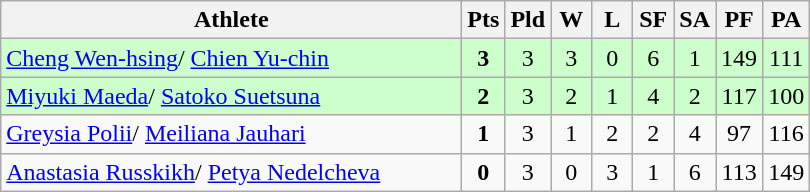<table class=wikitable style="text-align:center">
<tr>
<th width=300>Athlete</th>
<th width=20>Pts</th>
<th width=20>Pld</th>
<th width=20>W</th>
<th width=20>L</th>
<th width=20>SF</th>
<th width=20>SA</th>
<th width=20>PF</th>
<th width=20>PA</th>
</tr>
<tr bgcolor=ccffcc>
<td style="text-align:left"> <a href='#'>Cheng Wen-hsing</a>/ <a href='#'>Chien Yu-chin</a></td>
<td><strong>3</strong></td>
<td>3</td>
<td>3</td>
<td>0</td>
<td>6</td>
<td>1</td>
<td>149</td>
<td>111</td>
</tr>
<tr bgcolor=ccffcc>
<td style="text-align:left"> <a href='#'>Miyuki Maeda</a>/ <a href='#'>Satoko Suetsuna</a></td>
<td><strong>2</strong></td>
<td>3</td>
<td>2</td>
<td>1</td>
<td>4</td>
<td>2</td>
<td>117</td>
<td>100</td>
</tr>
<tr bgcolor=>
<td style="text-align:left"> <a href='#'>Greysia Polii</a>/ <a href='#'>Meiliana Jauhari</a></td>
<td><strong>1</strong></td>
<td>3</td>
<td>1</td>
<td>2</td>
<td>2</td>
<td>4</td>
<td>97</td>
<td>116</td>
</tr>
<tr bgcolor=>
<td style="text-align:left"> <a href='#'>Anastasia Russkikh</a>/ <a href='#'>Petya Nedelcheva</a></td>
<td><strong>0</strong></td>
<td>3</td>
<td>0</td>
<td>3</td>
<td>1</td>
<td>6</td>
<td>113</td>
<td>149</td>
</tr>
</table>
